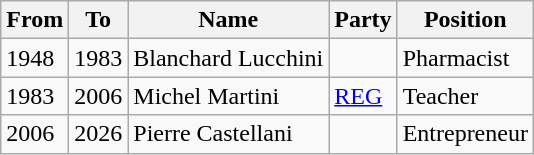<table class="wikitable">
<tr>
<th>From</th>
<th>To</th>
<th>Name</th>
<th>Party</th>
<th>Position</th>
</tr>
<tr>
<td>1948</td>
<td>1983</td>
<td>Blanchard Lucchini</td>
<td></td>
<td>Pharmacist</td>
</tr>
<tr>
<td>1983</td>
<td>2006</td>
<td>Michel Martini</td>
<td><a href='#'>REG</a></td>
<td>Teacher</td>
</tr>
<tr>
<td>2006</td>
<td>2026</td>
<td>Pierre Castellani</td>
<td></td>
<td>Entrepreneur</td>
</tr>
</table>
